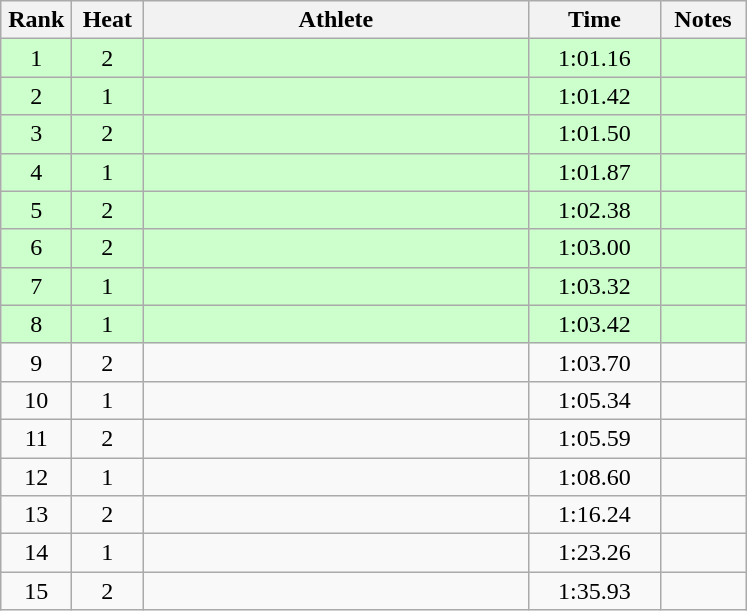<table class="wikitable" style="text-align:center">
<tr>
<th width=40>Rank</th>
<th width=40>Heat</th>
<th width=250>Athlete</th>
<th width=80>Time</th>
<th width=50>Notes</th>
</tr>
<tr bgcolor="ccffcc">
<td>1</td>
<td>2</td>
<td align=left></td>
<td>1:01.16</td>
<td></td>
</tr>
<tr bgcolor="ccffcc">
<td>2</td>
<td>1</td>
<td align=left></td>
<td>1:01.42</td>
<td></td>
</tr>
<tr bgcolor="ccffcc">
<td>3</td>
<td>2</td>
<td align=left></td>
<td>1:01.50</td>
<td></td>
</tr>
<tr bgcolor="ccffcc">
<td>4</td>
<td>1</td>
<td align=left></td>
<td>1:01.87</td>
<td></td>
</tr>
<tr bgcolor="ccffcc">
<td>5</td>
<td>2</td>
<td align=left></td>
<td>1:02.38</td>
<td></td>
</tr>
<tr bgcolor="ccffcc">
<td>6</td>
<td>2</td>
<td align=left></td>
<td>1:03.00</td>
<td></td>
</tr>
<tr bgcolor="ccffcc">
<td>7</td>
<td>1</td>
<td align=left></td>
<td>1:03.32</td>
<td></td>
</tr>
<tr bgcolor="ccffcc">
<td>8</td>
<td>1</td>
<td align=left></td>
<td>1:03.42</td>
<td></td>
</tr>
<tr>
<td>9</td>
<td>2</td>
<td align=left></td>
<td>1:03.70</td>
<td></td>
</tr>
<tr>
<td>10</td>
<td>1</td>
<td align=left></td>
<td>1:05.34</td>
<td></td>
</tr>
<tr>
<td>11</td>
<td>2</td>
<td align=left></td>
<td>1:05.59</td>
<td></td>
</tr>
<tr>
<td>12</td>
<td>1</td>
<td align=left></td>
<td>1:08.60</td>
<td></td>
</tr>
<tr>
<td>13</td>
<td>2</td>
<td align=left></td>
<td>1:16.24</td>
<td></td>
</tr>
<tr>
<td>14</td>
<td>1</td>
<td align=left></td>
<td>1:23.26</td>
<td></td>
</tr>
<tr>
<td>15</td>
<td>2</td>
<td align=left></td>
<td>1:35.93</td>
<td></td>
</tr>
</table>
